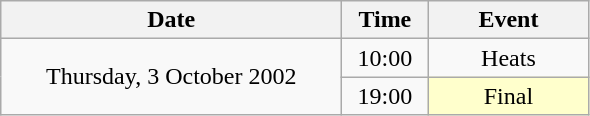<table class = "wikitable" style="text-align:center;">
<tr>
<th width=220>Date</th>
<th width=50>Time</th>
<th width=100>Event</th>
</tr>
<tr>
<td rowspan=2>Thursday, 3 October 2002</td>
<td>10:00</td>
<td>Heats</td>
</tr>
<tr>
<td>19:00</td>
<td bgcolor=ffffcc>Final</td>
</tr>
</table>
